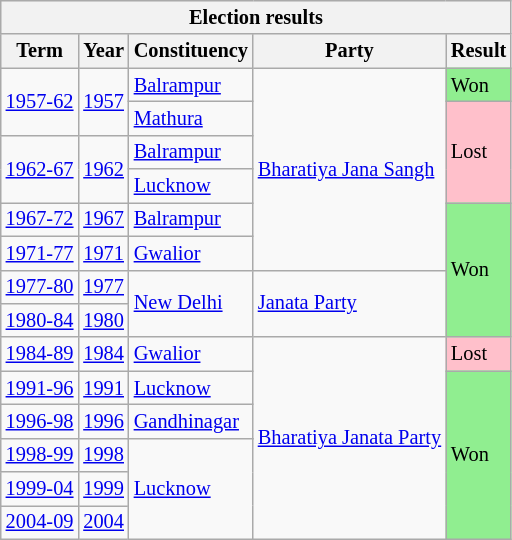<table class="wikitable"style="font-size:85%; text-align:left;">
<tr style="background:#efefef;">
<th colspan=5>Election results</th>
</tr>
<tr>
<th>Term</th>
<th>Year</th>
<th>Constituency</th>
<th>Party</th>
<th>Result</th>
</tr>
<tr>
<td rowspan=2><a href='#'>1957-62</a></td>
<td rowspan=2><a href='#'>1957</a></td>
<td><a href='#'>Balrampur</a></td>
<td rowspan=6><a href='#'>Bharatiya Jana Sangh</a></td>
<td style="background-color:lightgreen;">Won</td>
</tr>
<tr>
<td><a href='#'>Mathura</a></td>
<td rowspan=3 style="background-color:pink;">Lost</td>
</tr>
<tr>
<td rowspan=2><a href='#'>1962-67</a></td>
<td rowspan=2><a href='#'>1962</a></td>
<td><a href='#'>Balrampur</a></td>
</tr>
<tr>
<td><a href='#'>Lucknow</a></td>
</tr>
<tr>
<td><a href='#'>1967-72</a></td>
<td><a href='#'>1967</a></td>
<td><a href='#'>Balrampur</a></td>
<td rowspan=4 style="background-color:lightgreen;">Won</td>
</tr>
<tr>
<td><a href='#'>1971-77</a></td>
<td><a href='#'>1971</a></td>
<td><a href='#'>Gwalior</a></td>
</tr>
<tr>
<td><a href='#'>1977-80</a></td>
<td><a href='#'>1977</a></td>
<td rowspan=2><a href='#'>New Delhi</a></td>
<td rowspan=2><a href='#'>Janata Party</a></td>
</tr>
<tr>
<td><a href='#'>1980-84</a></td>
<td><a href='#'>1980</a></td>
</tr>
<tr>
<td><a href='#'>1984-89</a></td>
<td><a href='#'>1984</a></td>
<td><a href='#'>Gwalior</a></td>
<td rowspan=7><a href='#'>Bharatiya Janata Party</a></td>
<td style="background-color:pink;">Lost</td>
</tr>
<tr>
<td><a href='#'>1991-96</a></td>
<td><a href='#'>1991</a></td>
<td><a href='#'>Lucknow</a></td>
<td rowspan=7 style="background-color:lightgreen;">Won</td>
</tr>
<tr>
<td rowspan=2><a href='#'>1996-98</a></td>
<td rowspan=2><a href='#'>1996</a></td>
<td><a href='#'>Gandhinagar</a></td>
</tr>
<tr>
<td rowspan=4><a href='#'>Lucknow</a></td>
</tr>
<tr>
<td><a href='#'>1998-99</a></td>
<td><a href='#'>1998</a></td>
</tr>
<tr>
<td><a href='#'>1999-04</a></td>
<td><a href='#'>1999</a></td>
</tr>
<tr>
<td><a href='#'>2004-09</a></td>
<td><a href='#'>2004</a></td>
</tr>
</table>
